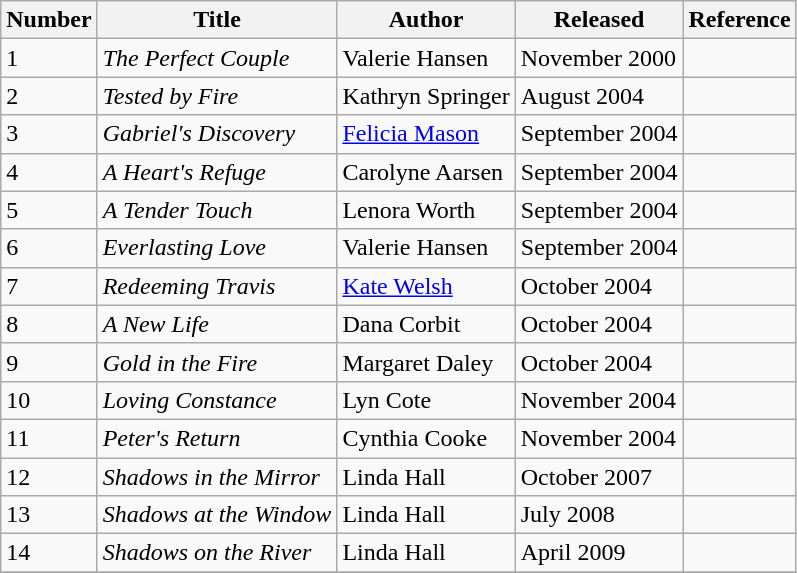<table class="wikitable">
<tr>
<th>Number</th>
<th>Title</th>
<th>Author</th>
<th>Released</th>
<th>Reference</th>
</tr>
<tr>
<td>1</td>
<td><em>The Perfect Couple</em></td>
<td>Valerie Hansen</td>
<td>November 2000</td>
<td></td>
</tr>
<tr>
<td>2</td>
<td><em>Tested by Fire</em></td>
<td>Kathryn Springer</td>
<td>August 2004</td>
<td></td>
</tr>
<tr>
<td>3</td>
<td><em>Gabriel's Discovery</em></td>
<td><a href='#'>Felicia Mason</a></td>
<td>September 2004</td>
<td></td>
</tr>
<tr>
<td>4</td>
<td><em>A Heart's Refuge</em></td>
<td>Carolyne Aarsen</td>
<td>September 2004</td>
<td></td>
</tr>
<tr>
<td>5</td>
<td><em>A Tender Touch</em></td>
<td>Lenora Worth</td>
<td>September 2004</td>
<td></td>
</tr>
<tr>
<td>6</td>
<td><em>Everlasting Love</em></td>
<td>Valerie Hansen</td>
<td>September 2004</td>
<td></td>
</tr>
<tr>
<td>7</td>
<td><em>Redeeming Travis</em></td>
<td><a href='#'>Kate Welsh</a></td>
<td>October 2004</td>
<td></td>
</tr>
<tr>
<td>8</td>
<td><em>A New Life</em></td>
<td>Dana Corbit</td>
<td>October 2004</td>
<td></td>
</tr>
<tr>
<td>9</td>
<td><em>Gold in the Fire</em></td>
<td>Margaret Daley</td>
<td>October 2004</td>
<td></td>
</tr>
<tr>
<td>10</td>
<td><em>Loving Constance</em></td>
<td>Lyn Cote</td>
<td>November 2004</td>
<td></td>
</tr>
<tr>
<td>11</td>
<td><em>Peter's Return</em></td>
<td>Cynthia Cooke</td>
<td>November 2004</td>
<td></td>
</tr>
<tr>
<td>12</td>
<td><em>Shadows in the Mirror</em></td>
<td>Linda Hall</td>
<td>October 2007</td>
<td></td>
</tr>
<tr>
<td>13</td>
<td><em>Shadows at the Window</em></td>
<td>Linda Hall</td>
<td>July 2008</td>
<td></td>
</tr>
<tr>
<td>14</td>
<td><em>Shadows on the River</em></td>
<td>Linda Hall</td>
<td>April 2009</td>
<td></td>
</tr>
<tr>
</tr>
</table>
